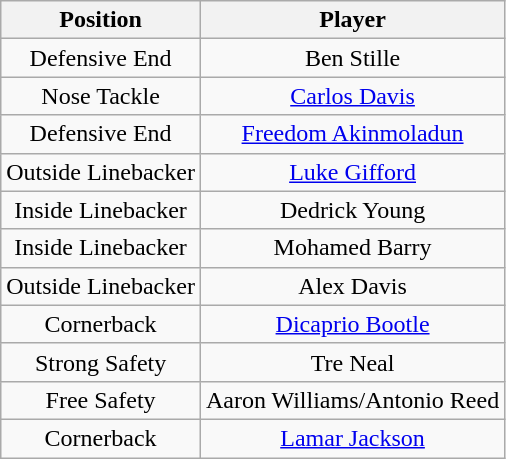<table class="wikitable" style="text-align: center;">
<tr>
<th>Position</th>
<th>Player</th>
</tr>
<tr>
<td>Defensive End</td>
<td>Ben Stille</td>
</tr>
<tr>
<td>Nose Tackle</td>
<td><a href='#'>Carlos Davis</a></td>
</tr>
<tr>
<td>Defensive End</td>
<td><a href='#'>Freedom Akinmoladun</a></td>
</tr>
<tr>
<td>Outside Linebacker</td>
<td><a href='#'>Luke Gifford</a></td>
</tr>
<tr>
<td>Inside Linebacker</td>
<td>Dedrick Young</td>
</tr>
<tr>
<td>Inside Linebacker</td>
<td>Mohamed Barry</td>
</tr>
<tr>
<td>Outside Linebacker</td>
<td>Alex Davis</td>
</tr>
<tr>
<td>Cornerback</td>
<td><a href='#'>Dicaprio Bootle</a></td>
</tr>
<tr>
<td>Strong Safety</td>
<td>Tre Neal</td>
</tr>
<tr>
<td>Free Safety</td>
<td>Aaron Williams/Antonio Reed</td>
</tr>
<tr>
<td>Cornerback</td>
<td><a href='#'>Lamar Jackson</a></td>
</tr>
</table>
